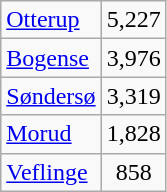<table class="wikitable" style="float:left; margin-right:1em">
<tr>
<td><a href='#'>Otterup</a></td>
<td align="center">5,227</td>
</tr>
<tr>
<td><a href='#'>Bogense</a></td>
<td align="center">3,976</td>
</tr>
<tr>
<td><a href='#'>Søndersø</a></td>
<td align="center">3,319</td>
</tr>
<tr>
<td><a href='#'>Morud</a></td>
<td align="center">1,828</td>
</tr>
<tr>
<td><a href='#'>Veflinge</a></td>
<td align="center">858</td>
</tr>
</table>
